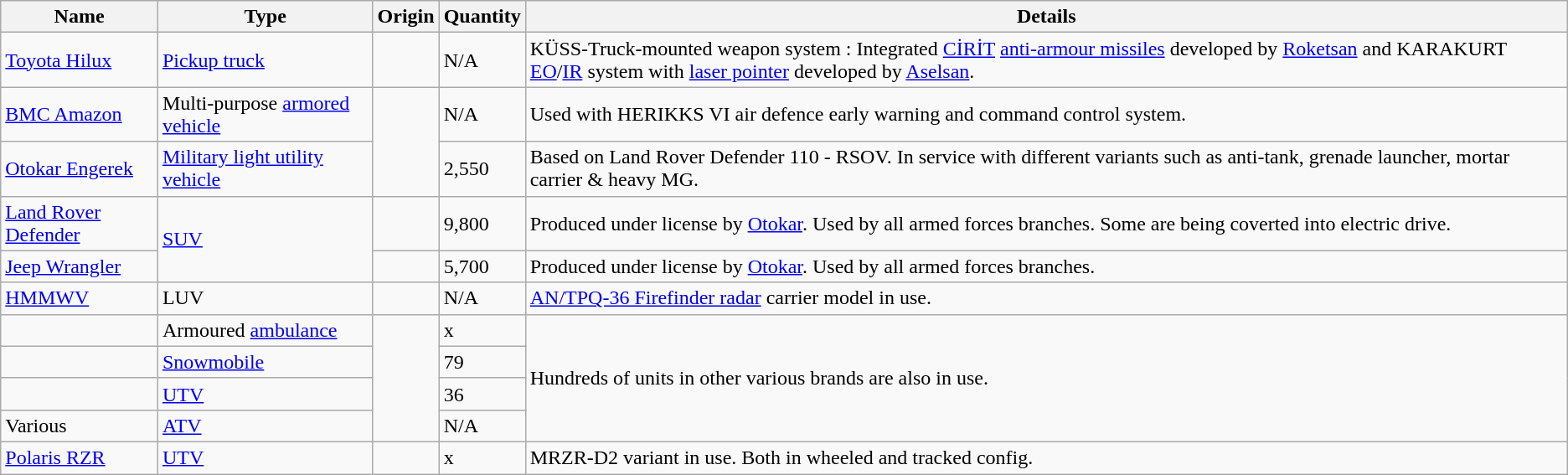<table class="wikitable">
<tr>
<th>Name</th>
<th>Type</th>
<th>Origin</th>
<th>Quantity</th>
<th>Details</th>
</tr>
<tr>
<td><a href='#'>Toyota Hilux</a></td>
<td><a href='#'>Pickup truck</a></td>
<td></td>
<td>N/A</td>
<td>KÜSS-Truck-mounted weapon system : Integrated <a href='#'>CİRİT</a> <a href='#'>anti-armour missiles</a> developed by <a href='#'>Roketsan</a> and KARAKURT <a href='#'>EO</a>/<a href='#'>IR</a> system with <a href='#'>laser pointer</a> developed by <a href='#'>Aselsan</a>.</td>
</tr>
<tr>
<td><a href='#'>BMC Amazon</a></td>
<td>Multi-purpose <a href='#'>armored vehicle</a></td>
<td rowspan="2"></td>
<td>N/A</td>
<td>Used with HERIKKS VI air defence early warning and command control system.</td>
</tr>
<tr>
<td><a href='#'>Otokar Engerek</a></td>
<td><a href='#'>Military light utility vehicle</a></td>
<td>2,550</td>
<td>Based on Land Rover Defender 110 - RSOV. In service with different variants such as anti-tank, grenade launcher, mortar carrier & heavy MG.</td>
</tr>
<tr>
<td><a href='#'>Land Rover Defender</a></td>
<td rowspan="2"><a href='#'>SUV</a></td>
<td><br></td>
<td>9,800</td>
<td>Produced under license by <a href='#'>Otokar</a>. Used by all armed forces branches. Some are being coverted into electric drive.</td>
</tr>
<tr>
<td><a href='#'>Jeep Wrangler</a></td>
<td><br></td>
<td>5,700</td>
<td>Produced under license by <a href='#'>Otokar</a>. Used by all armed forces branches.</td>
</tr>
<tr>
<td><a href='#'>HMMWV</a></td>
<td>LUV</td>
<td></td>
<td>N/A</td>
<td><a href='#'>AN/TPQ-36 Firefinder radar</a> carrier model in use.</td>
</tr>
<tr>
<td></td>
<td>Armoured <a href='#'>ambulance</a></td>
<td rowspan="4"></td>
<td>x</td>
<td rowspan="4">Hundreds of units in other various brands are also in use.</td>
</tr>
<tr>
<td></td>
<td><a href='#'>Snowmobile</a></td>
<td>79</td>
</tr>
<tr>
<td></td>
<td><a href='#'>UTV</a></td>
<td>36</td>
</tr>
<tr>
<td>Various</td>
<td><a href='#'>ATV</a></td>
<td>N/A</td>
</tr>
<tr>
<td><a href='#'>Polaris RZR</a></td>
<td><a href='#'>UTV</a></td>
<td></td>
<td>x</td>
<td>MRZR-D2 variant in use. Both in wheeled and tracked config.</td>
</tr>
</table>
